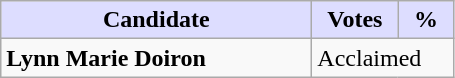<table class="wikitable">
<tr>
<th style="background:#ddf; width:200px;">Candidate</th>
<th style="background:#ddf; width:50px;">Votes</th>
<th style="background:#ddf; width:30px;">%</th>
</tr>
<tr>
<td><strong>Lynn Marie Doiron</strong></td>
<td colspan="2">Acclaimed</td>
</tr>
</table>
